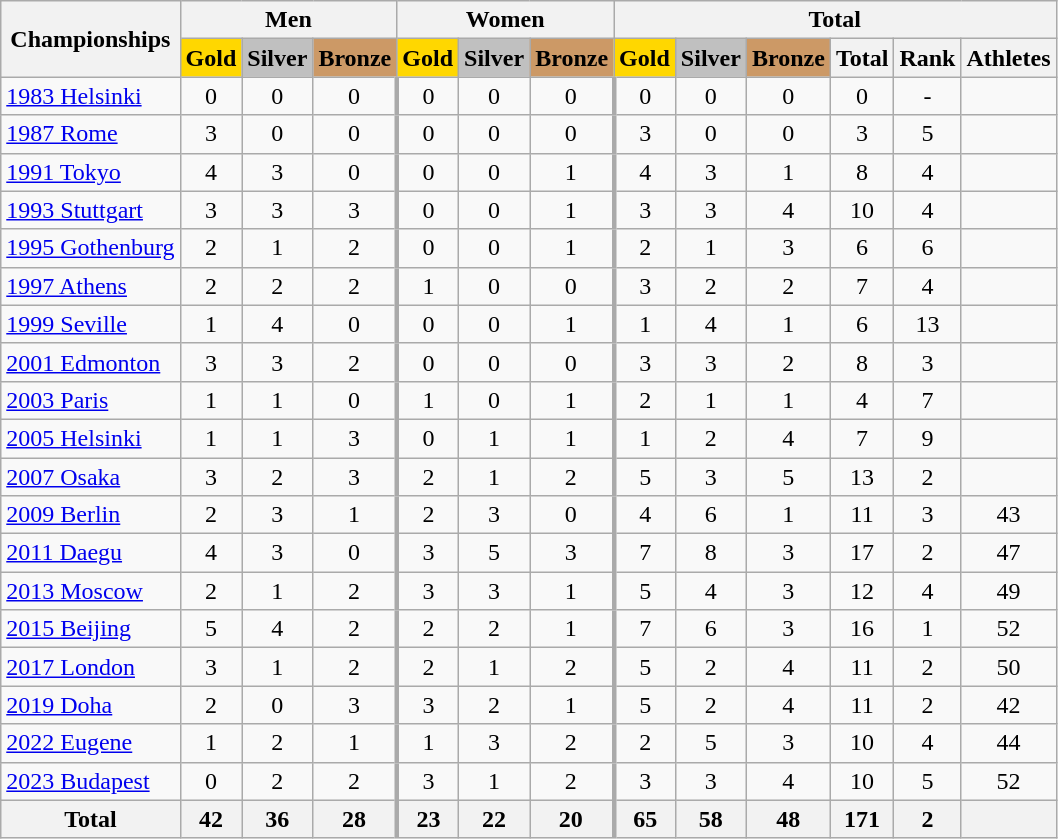<table class="wikitable" style="text-align:center">
<tr>
<th rowspan="2">Championships</th>
<th colspan="3">Men</th>
<th colspan="3">Women</th>
<th colspan="6">Total</th>
</tr>
<tr>
<th style="background-color: gold;">Gold</th>
<th style="background-color: silver;">Silver</th>
<th style="background-color: #cc9966;">Bronze</th>
<th style="background-color: gold;">Gold</th>
<th style="background-color: silver;">Silver</th>
<th style="background-color: #cc9966;">Bronze</th>
<th style="background-color: gold;">Gold</th>
<th style="background-color: silver;">Silver</th>
<th style="background-color: #cc9966;">Bronze</th>
<th>Total</th>
<th>Rank</th>
<th>Athletes</th>
</tr>
<tr>
<td align="left"><a href='#'>1983 Helsinki</a></td>
<td>0</td>
<td>0</td>
<td>0</td>
<td style="border-left-width: 3px;">0</td>
<td>0</td>
<td>0</td>
<td style="border-left-width: 3px;">0</td>
<td>0</td>
<td>0</td>
<td>0</td>
<td>-</td>
<td></td>
</tr>
<tr>
<td align="left"><a href='#'>1987 Rome</a></td>
<td>3</td>
<td>0</td>
<td>0</td>
<td style="border-left-width: 3px;">0</td>
<td>0</td>
<td>0</td>
<td style="border-left-width: 3px;">3</td>
<td>0</td>
<td>0</td>
<td>3</td>
<td>5</td>
<td></td>
</tr>
<tr>
<td align="left"><a href='#'>1991 Tokyo</a></td>
<td>4</td>
<td>3</td>
<td>0</td>
<td style="border-left-width: 3px;">0</td>
<td>0</td>
<td>1</td>
<td style="border-left-width: 3px;">4</td>
<td>3</td>
<td>1</td>
<td>8</td>
<td>4</td>
<td></td>
</tr>
<tr>
<td align="left"><a href='#'>1993 Stuttgart</a></td>
<td>3</td>
<td>3</td>
<td>3</td>
<td style="border-left-width: 3px;">0</td>
<td>0</td>
<td>1</td>
<td style="border-left-width: 3px;">3</td>
<td>3</td>
<td>4</td>
<td>10</td>
<td>4</td>
<td></td>
</tr>
<tr>
<td align="left"><a href='#'>1995 Gothenburg</a></td>
<td>2</td>
<td>1</td>
<td>2</td>
<td style="border-left-width: 3px;">0</td>
<td>0</td>
<td>1</td>
<td style="border-left-width: 3px;">2</td>
<td>1</td>
<td>3</td>
<td>6</td>
<td>6</td>
<td></td>
</tr>
<tr>
<td align="left"><a href='#'>1997 Athens</a></td>
<td>2</td>
<td>2</td>
<td>2</td>
<td style="border-left-width: 3px;">1</td>
<td>0</td>
<td>0</td>
<td style="border-left-width: 3px;">3</td>
<td>2</td>
<td>2</td>
<td>7</td>
<td>4</td>
<td></td>
</tr>
<tr>
<td align="left"><a href='#'>1999 Seville</a></td>
<td>1</td>
<td>4</td>
<td>0</td>
<td style="border-left-width: 3px;">0</td>
<td>0</td>
<td>1</td>
<td style="border-left-width: 3px;">1</td>
<td>4</td>
<td>1</td>
<td>6</td>
<td>13</td>
<td></td>
</tr>
<tr>
<td align="left"><a href='#'>2001 Edmonton</a></td>
<td>3</td>
<td>3</td>
<td>2</td>
<td style="border-left-width: 3px;">0</td>
<td>0</td>
<td>0</td>
<td style="border-left-width: 3px;">3</td>
<td>3</td>
<td>2</td>
<td>8</td>
<td>3</td>
<td></td>
</tr>
<tr>
<td align="left"><a href='#'>2003 Paris</a></td>
<td>1</td>
<td>1</td>
<td>0</td>
<td style="border-left-width: 3px;">1</td>
<td>0</td>
<td>1</td>
<td style="border-left-width: 3px;">2</td>
<td>1</td>
<td>1</td>
<td>4</td>
<td>7</td>
<td></td>
</tr>
<tr>
<td align="left"><a href='#'>2005 Helsinki</a></td>
<td>1</td>
<td>1</td>
<td>3</td>
<td style="border-left-width: 3px;">0</td>
<td>1</td>
<td>1</td>
<td style="border-left-width: 3px;">1</td>
<td>2</td>
<td>4</td>
<td>7</td>
<td>9</td>
<td></td>
</tr>
<tr>
<td align="left"><a href='#'>2007 Osaka</a></td>
<td>3</td>
<td>2</td>
<td>3</td>
<td style="border-left-width: 3px;">2</td>
<td>1</td>
<td>2</td>
<td style="border-left-width: 3px;">5</td>
<td>3</td>
<td>5</td>
<td>13</td>
<td>2</td>
<td></td>
</tr>
<tr>
<td align="left"><a href='#'>2009 Berlin</a></td>
<td>2</td>
<td>3</td>
<td>1</td>
<td style="border-left-width: 3px;">2</td>
<td>3</td>
<td>0</td>
<td style="border-left-width: 3px;">4</td>
<td>6</td>
<td>1</td>
<td>11</td>
<td>3</td>
<td>43</td>
</tr>
<tr>
<td align="left"><a href='#'>2011 Daegu</a></td>
<td>4</td>
<td>3</td>
<td>0</td>
<td style="border-left-width: 3px;">3</td>
<td>5</td>
<td>3</td>
<td style="border-left-width: 3px;">7</td>
<td>8</td>
<td>3</td>
<td>17</td>
<td>2</td>
<td>47</td>
</tr>
<tr>
<td align="left"><a href='#'>2013 Moscow</a></td>
<td>2</td>
<td>1</td>
<td>2</td>
<td style="border-left-width: 3px;">3</td>
<td>3</td>
<td>1</td>
<td style="border-left-width: 3px;">5</td>
<td>4</td>
<td>3</td>
<td>12</td>
<td>4</td>
<td>49</td>
</tr>
<tr>
<td align="left"><a href='#'>2015 Beijing</a></td>
<td>5</td>
<td>4</td>
<td>2</td>
<td style="border-left-width: 3px;">2</td>
<td>2</td>
<td>1</td>
<td style="border-left-width: 3px;">7</td>
<td>6</td>
<td>3</td>
<td>16</td>
<td>1</td>
<td>52</td>
</tr>
<tr>
<td align="left"><a href='#'>2017 London</a></td>
<td>3</td>
<td>1</td>
<td>2</td>
<td style="border-left-width: 3px;">2</td>
<td>1</td>
<td>2</td>
<td style="border-left-width: 3px;">5</td>
<td>2</td>
<td>4</td>
<td>11</td>
<td>2</td>
<td>50</td>
</tr>
<tr>
<td align="left"><a href='#'>2019 Doha</a></td>
<td>2</td>
<td>0</td>
<td>3</td>
<td style="border-left-width: 3px;">3</td>
<td>2</td>
<td>1</td>
<td style="border-left-width: 3px;">5</td>
<td>2</td>
<td>4</td>
<td>11</td>
<td>2</td>
<td>42</td>
</tr>
<tr>
<td align="left"><a href='#'>2022 Eugene</a></td>
<td>1</td>
<td>2</td>
<td>1</td>
<td style="border-left-width: 3px;">1</td>
<td>3</td>
<td>2</td>
<td style="border-left-width: 3px;">2</td>
<td>5</td>
<td>3</td>
<td>10</td>
<td>4</td>
<td>44</td>
</tr>
<tr>
<td align="left"><a href='#'>2023 Budapest</a></td>
<td>0</td>
<td>2</td>
<td>2</td>
<td style="border-left-width: 3px;">3</td>
<td>1</td>
<td>2</td>
<td style="border-left-width: 3px;">3</td>
<td>3</td>
<td>4</td>
<td>10</td>
<td>5</td>
<td>52</td>
</tr>
<tr>
<th align="left"><strong>Total</strong></th>
<th><strong>42</strong></th>
<th><strong>36</strong></th>
<th><strong>28</strong></th>
<th style="border-left-width: 3px;"><strong>23</strong></th>
<th><strong>22</strong></th>
<th><strong>20</strong></th>
<th style="border-left-width: 3px;"><strong>65</strong></th>
<th><strong>58</strong></th>
<th><strong>48</strong></th>
<th><strong>171</strong></th>
<th>2</th>
<th></th>
</tr>
</table>
